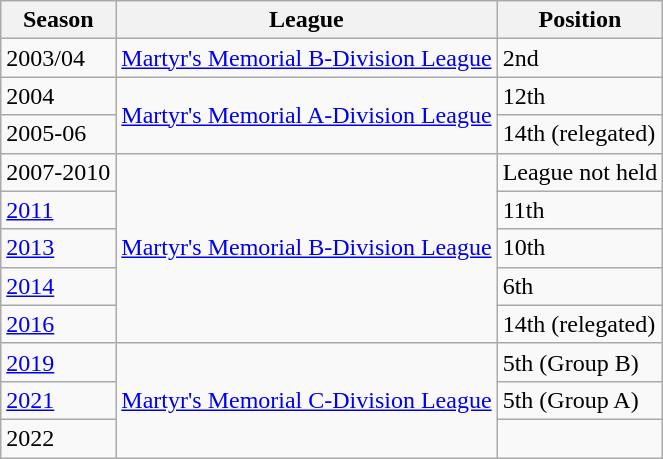<table class="wikitable float-right">
<tr>
<th>Season</th>
<th>League</th>
<th>Position</th>
</tr>
<tr>
<td>2003/04</td>
<td><a href='#'>Martyr's Memorial B-Division League</a></td>
<td>2nd</td>
</tr>
<tr>
<td>2004</td>
<td rowspan="2"><a href='#'>Martyr's Memorial A-Division League</a></td>
<td>12th</td>
</tr>
<tr>
<td>2005-06</td>
<td>14th (relegated)</td>
</tr>
<tr>
<td>2007-2010</td>
<td rowspan="5"><a href='#'>Martyr's Memorial B-Division League</a></td>
<td>League not held</td>
</tr>
<tr>
<td><a href='#'>2011</a></td>
<td>11th</td>
</tr>
<tr>
<td><a href='#'>2013</a></td>
<td>10th</td>
</tr>
<tr>
<td><a href='#'>2014</a></td>
<td>6th</td>
</tr>
<tr>
<td><a href='#'>2016</a></td>
<td>14th (relegated)</td>
</tr>
<tr>
<td><a href='#'>2019</a></td>
<td rowspan="3"><a href='#'>Martyr's Memorial C-Division League</a></td>
<td>5th (Group B)</td>
</tr>
<tr>
<td><a href='#'>2021</a></td>
<td>5th (Group A)</td>
</tr>
<tr>
<td>2022</td>
<td></td>
</tr>
</table>
